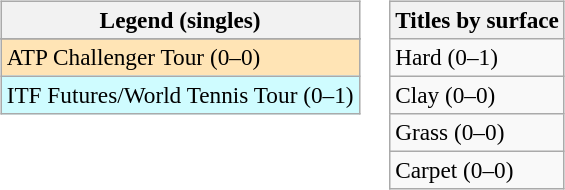<table>
<tr valign=top>
<td><br><table class=wikitable style=font-size:97%>
<tr>
<th>Legend (singles)</th>
</tr>
<tr bgcolor=e5d1cb>
</tr>
<tr bgcolor=moccasin>
<td>ATP Challenger Tour (0–0)</td>
</tr>
<tr bgcolor=cffcff>
<td>ITF Futures/World Tennis Tour (0–1)</td>
</tr>
</table>
</td>
<td><br><table class=wikitable style=font-size:97%>
<tr>
<th>Titles by surface</th>
</tr>
<tr>
<td>Hard (0–1)</td>
</tr>
<tr>
<td>Clay (0–0)</td>
</tr>
<tr>
<td>Grass (0–0)</td>
</tr>
<tr>
<td>Carpet (0–0)</td>
</tr>
</table>
</td>
</tr>
</table>
